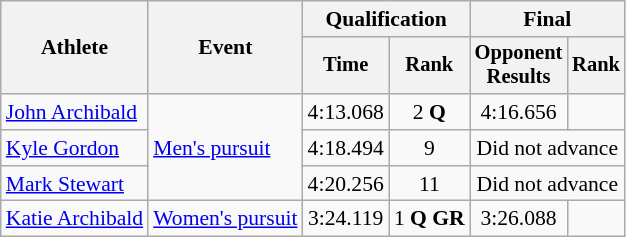<table class="wikitable" style="font-size:90%;">
<tr>
<th rowspan=2>Athlete</th>
<th rowspan=2>Event</th>
<th colspan=2>Qualification</th>
<th colspan=2>Final</th>
</tr>
<tr style="font-size:95%">
<th>Time</th>
<th>Rank</th>
<th>Opponent<br>Results</th>
<th>Rank</th>
</tr>
<tr align=center>
<td align=left><a href='#'>John Archibald</a></td>
<td style="text-align:left;" rowspan="3"><a href='#'>Men's pursuit</a></td>
<td>4:13.068</td>
<td>2 <strong>Q</strong></td>
<td>4:16.656</td>
<td></td>
</tr>
<tr align=center>
<td align=left><a href='#'>Kyle Gordon</a></td>
<td>4:18.494</td>
<td>9</td>
<td colspan=2>Did not advance</td>
</tr>
<tr align=center>
<td align=left><a href='#'>Mark Stewart</a></td>
<td>4:20.256</td>
<td>11</td>
<td colspan=2>Did not advance</td>
</tr>
<tr align=center>
<td align=left><a href='#'>Katie Archibald</a></td>
<td align=left><a href='#'>Women's pursuit</a></td>
<td>3:24.119</td>
<td>1 <strong>Q</strong> <strong>GR</strong></td>
<td>3:26.088</td>
<td></td>
</tr>
</table>
